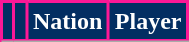<table class="wikitable sortable">
<tr>
<th style="background:#032E62; color:white; border:2px solid #FC1896;" scope="col"></th>
<th style="background:#032E62; color:white; border:2px solid #FC1896;" scope="col"></th>
<th style="background:#032E62; color:white; border:2px solid #FC1896;" scope="col">Nation</th>
<th style="background:#032E62; color:white; border:2px solid #FC1896;" scope="col">Player</th>
</tr>
<tr>
</tr>
</table>
